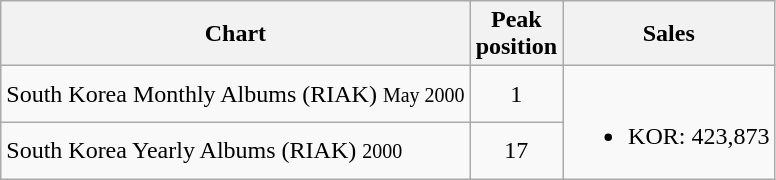<table class="wikitable">
<tr>
<th>Chart</th>
<th>Peak<br>position</th>
<th>Sales</th>
</tr>
<tr>
<td>South Korea Monthly Albums (RIAK) <small>May 2000</small></td>
<td style="text-align:center">1</td>
<td rowspan="2"><br><ul><li>KOR: 423,873</li></ul></td>
</tr>
<tr>
<td>South Korea Yearly Albums (RIAK) <small>2000</small></td>
<td style="text-align:center">17</td>
</tr>
</table>
